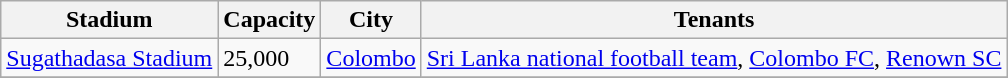<table class="wikitable sortable">
<tr>
<th>Stadium</th>
<th>Capacity</th>
<th>City</th>
<th>Tenants</th>
</tr>
<tr>
<td><a href='#'>Sugathadasa Stadium</a></td>
<td>25,000</td>
<td><a href='#'>Colombo</a></td>
<td><a href='#'>Sri Lanka national football team</a>, <a href='#'>Colombo FC</a>, <a href='#'>Renown SC</a></td>
</tr>
<tr>
</tr>
</table>
